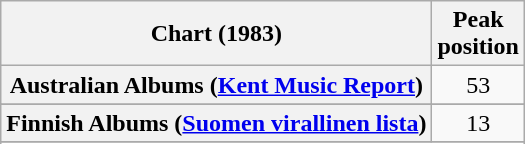<table class="wikitable sortable plainrowheaders" style="text-align:center">
<tr>
<th scope="col">Chart (1983)</th>
<th scope="col">Peak<br>position</th>
</tr>
<tr>
<th scope="row">Australian Albums (<a href='#'>Kent Music Report</a>)</th>
<td>53</td>
</tr>
<tr>
</tr>
<tr>
</tr>
<tr>
<th scope="row">Finnish Albums (<a href='#'>Suomen virallinen lista</a>)</th>
<td>13</td>
</tr>
<tr>
</tr>
<tr>
</tr>
<tr>
</tr>
<tr>
</tr>
<tr>
</tr>
</table>
